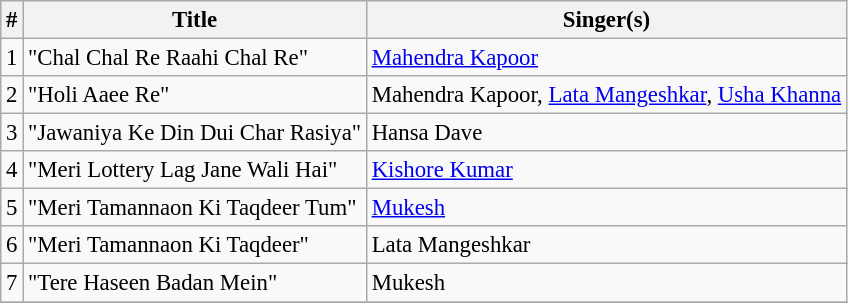<table class="wikitable" style="font-size:95%;">
<tr>
<th>#</th>
<th>Title</th>
<th>Singer(s)</th>
</tr>
<tr>
<td>1</td>
<td>"Chal Chal Re Raahi Chal Re"</td>
<td><a href='#'>Mahendra Kapoor</a></td>
</tr>
<tr>
<td>2</td>
<td>"Holi Aaee Re"</td>
<td>Mahendra Kapoor, <a href='#'>Lata Mangeshkar</a>, <a href='#'>Usha Khanna</a></td>
</tr>
<tr>
<td>3</td>
<td>"Jawaniya Ke Din Dui Char Rasiya"</td>
<td>Hansa Dave</td>
</tr>
<tr>
<td>4</td>
<td>"Meri Lottery Lag Jane Wali Hai"</td>
<td><a href='#'>Kishore Kumar</a></td>
</tr>
<tr>
<td>5</td>
<td>"Meri Tamannaon Ki Taqdeer Tum"</td>
<td><a href='#'>Mukesh</a></td>
</tr>
<tr>
<td>6</td>
<td>"Meri Tamannaon Ki Taqdeer"</td>
<td>Lata Mangeshkar</td>
</tr>
<tr>
<td>7</td>
<td>"Tere Haseen Badan Mein"</td>
<td>Mukesh</td>
</tr>
<tr>
</tr>
</table>
